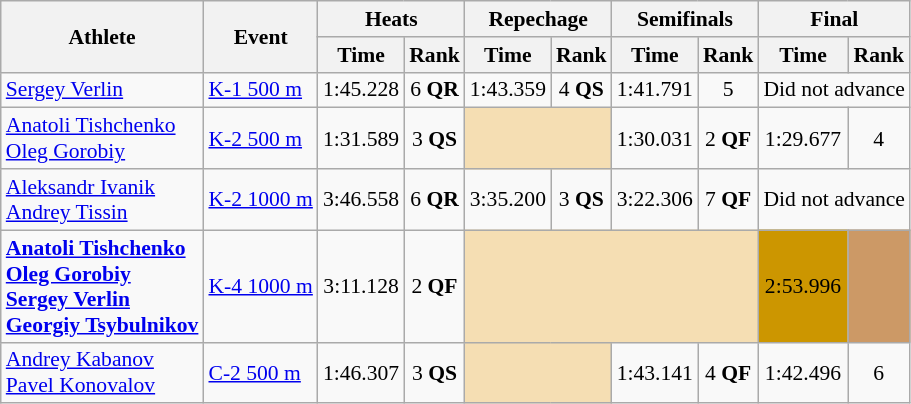<table class=wikitable style="font-size:90%">
<tr>
<th rowspan="2">Athlete</th>
<th rowspan="2">Event</th>
<th colspan="2">Heats</th>
<th colspan="2">Repechage</th>
<th colspan="2">Semifinals</th>
<th colspan="2">Final</th>
</tr>
<tr>
<th>Time</th>
<th>Rank</th>
<th>Time</th>
<th>Rank</th>
<th>Time</th>
<th>Rank</th>
<th>Time</th>
<th>Rank</th>
</tr>
<tr>
<td><a href='#'>Sergey Verlin</a></td>
<td><a href='#'>K-1 500 m</a></td>
<td align=center>1:45.228</td>
<td align=center>6 <strong>QR</strong></td>
<td align=center>1:43.359</td>
<td align=center>4 <strong>QS</strong></td>
<td align=center>1:41.791</td>
<td align=center>5</td>
<td colspan="2" align=center>Did not advance</td>
</tr>
<tr>
<td><a href='#'>Anatoli Tishchenko</a><br><a href='#'>Oleg Gorobiy</a></td>
<td><a href='#'>K-2 500 m</a></td>
<td align=center>1:31.589</td>
<td align=center>3 <strong>QS</strong></td>
<td colspan = "2" bgcolor="wheat"></td>
<td align=center>1:30.031</td>
<td align=center>2 <strong>QF</strong></td>
<td align=center>1:29.677</td>
<td align=center>4</td>
</tr>
<tr>
<td><a href='#'>Aleksandr Ivanik</a><br><a href='#'>Andrey Tissin</a></td>
<td><a href='#'>K-2 1000 m</a></td>
<td align=center>3:46.558</td>
<td align=center>6 <strong>QR</strong></td>
<td align=center>3:35.200</td>
<td align=center>3 <strong>QS</strong></td>
<td align=center>3:22.306</td>
<td align=center>7 <strong>QF</strong></td>
<td colspan="2" align=center>Did not advance</td>
</tr>
<tr>
<td><strong><a href='#'>Anatoli Tishchenko</a><br><a href='#'>Oleg Gorobiy</a><br><a href='#'>Sergey Verlin</a><br><a href='#'>Georgiy Tsybulnikov</a></strong></td>
<td><a href='#'>K-4 1000 m</a></td>
<td align=center>3:11.128</td>
<td align=center>2 <strong>QF</strong></td>
<td colspan = "4" bgcolor="wheat"></td>
<td align="center" bgcolor=cc9966r>2:53.996</td>
<td align="center" bgcolor=cc9966></td>
</tr>
<tr>
<td><a href='#'>Andrey Kabanov</a><br><a href='#'>Pavel Konovalov</a></td>
<td><a href='#'>C-2 500 m</a></td>
<td align=center>1:46.307</td>
<td align=center>3 <strong>QS</strong></td>
<td colspan = "2" bgcolor="wheat"></td>
<td align=center>1:43.141</td>
<td align=center>4 <strong>QF</strong></td>
<td align=center>1:42.496</td>
<td align=center>6</td>
</tr>
</table>
